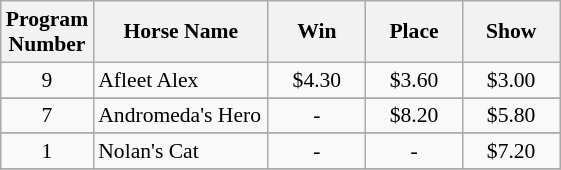<table class="wikitable sortable" style="font-size:90%">
<tr>
<th width="48px">Program <br> Number</th>
<th width="110px">Horse Name</th>
<th width="58px">Win</th>
<th width="58px">Place</th>
<th width="58px">Show</th>
</tr>
<tr>
<td align=center>9</td>
<td>Afleet Alex</td>
<td align=center>$4.30</td>
<td align=center>$3.60</td>
<td align=center>$3.00</td>
</tr>
<tr>
</tr>
<tr>
<td align=center>7</td>
<td>Andromeda's Hero</td>
<td align=center>-</td>
<td align=center>$8.20</td>
<td align=center>$5.80</td>
</tr>
<tr>
</tr>
<tr>
<td align=center>1</td>
<td>Nolan's Cat</td>
<td align=center>-</td>
<td align=center>-</td>
<td align=center>$7.20</td>
</tr>
<tr>
</tr>
</table>
